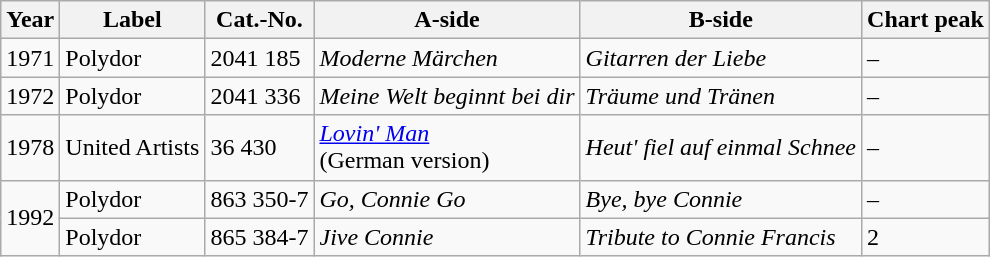<table class="wikitable">
<tr>
<th>Year</th>
<th>Label</th>
<th>Cat.-No.</th>
<th>A-side</th>
<th>B-side</th>
<th>Chart peak</th>
</tr>
<tr>
<td>1971</td>
<td>Polydor</td>
<td>2041 185</td>
<td><em>Moderne Märchen</em></td>
<td><em>Gitarren der Liebe</em></td>
<td>–</td>
</tr>
<tr>
<td>1972</td>
<td>Polydor</td>
<td>2041 336</td>
<td><em>Meine Welt beginnt bei dir</em></td>
<td><em>Träume und Tränen</em></td>
<td>–</td>
</tr>
<tr>
<td>1978</td>
<td>United Artists</td>
<td>36 430</td>
<td><em><a href='#'>Lovin' Man</a></em><br>(German version)</td>
<td><em>Heut' fiel auf einmal Schnee</em></td>
<td>–</td>
</tr>
<tr>
<td rowspan="2">1992</td>
<td>Polydor</td>
<td>863 350-7</td>
<td><em>Go, Connie Go</em></td>
<td><em>Bye, bye Connie</em></td>
<td>–</td>
</tr>
<tr>
<td>Polydor</td>
<td>865 384-7</td>
<td><em>Jive Connie</em></td>
<td><em>Tribute to Connie Francis</em></td>
<td>2</td>
</tr>
</table>
